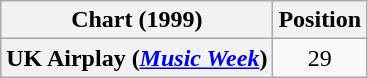<table class="wikitable plainrowheaders" style="text-align:center">
<tr>
<th scope="col">Chart (1999)</th>
<th scope="col">Position</th>
</tr>
<tr>
<th scope="row">UK Airplay (<em><a href='#'>Music Week</a></em>)</th>
<td>29</td>
</tr>
</table>
